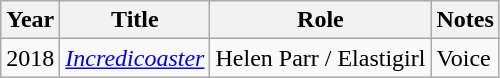<table class="wikitable">
<tr>
<th>Year</th>
<th>Title</th>
<th>Role</th>
<th>Notes</th>
</tr>
<tr>
<td>2018</td>
<td><em><a href='#'>Incredicoaster</a></em></td>
<td>Helen Parr / Elastigirl</td>
<td>Voice</td>
</tr>
</table>
